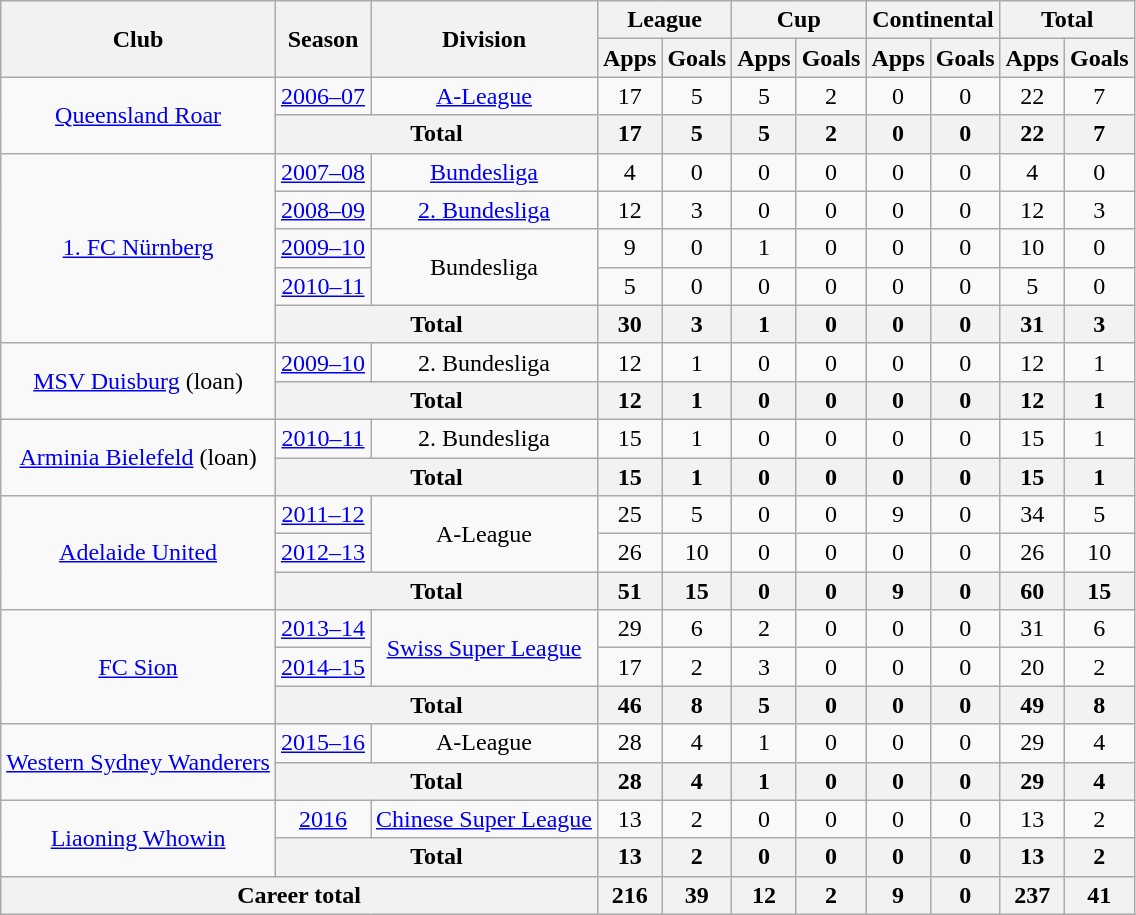<table class="wikitable" style="text-align: center">
<tr>
<th rowspan="2">Club</th>
<th rowspan="2">Season</th>
<th rowspan="2">Division</th>
<th colspan="2">League</th>
<th colspan="2">Cup</th>
<th colspan="2">Continental</th>
<th colspan="2">Total</th>
</tr>
<tr>
<th>Apps</th>
<th>Goals</th>
<th>Apps</th>
<th>Goals</th>
<th>Apps</th>
<th>Goals</th>
<th>Apps</th>
<th>Goals</th>
</tr>
<tr>
<td rowspan="2"><a href='#'>Queensland Roar</a></td>
<td><a href='#'>2006–07</a></td>
<td><a href='#'>A-League</a></td>
<td>17</td>
<td>5</td>
<td>5</td>
<td>2</td>
<td>0</td>
<td>0</td>
<td>22</td>
<td>7</td>
</tr>
<tr>
<th colspan="2">Total</th>
<th>17</th>
<th>5</th>
<th>5</th>
<th>2</th>
<th>0</th>
<th>0</th>
<th>22</th>
<th>7</th>
</tr>
<tr>
<td rowspan="5"><a href='#'>1. FC Nürnberg</a></td>
<td><a href='#'>2007–08</a></td>
<td><a href='#'>Bundesliga</a></td>
<td>4</td>
<td>0</td>
<td>0</td>
<td>0</td>
<td>0</td>
<td>0</td>
<td>4</td>
<td>0</td>
</tr>
<tr>
<td><a href='#'>2008–09</a></td>
<td><a href='#'>2. Bundesliga</a></td>
<td>12</td>
<td>3</td>
<td>0</td>
<td>0</td>
<td>0</td>
<td>0</td>
<td>12</td>
<td>3</td>
</tr>
<tr>
<td><a href='#'>2009–10</a></td>
<td rowspan="2">Bundesliga</td>
<td>9</td>
<td>0</td>
<td>1</td>
<td>0</td>
<td>0</td>
<td>0</td>
<td>10</td>
<td>0</td>
</tr>
<tr>
<td><a href='#'>2010–11</a></td>
<td>5</td>
<td>0</td>
<td>0</td>
<td>0</td>
<td>0</td>
<td>0</td>
<td>5</td>
<td>0</td>
</tr>
<tr>
<th colspan="2">Total</th>
<th>30</th>
<th>3</th>
<th>1</th>
<th>0</th>
<th>0</th>
<th>0</th>
<th>31</th>
<th>3</th>
</tr>
<tr>
<td rowspan="2"><a href='#'>MSV Duisburg</a> (loan)</td>
<td><a href='#'>2009–10</a></td>
<td>2. Bundesliga</td>
<td>12</td>
<td>1</td>
<td>0</td>
<td>0</td>
<td>0</td>
<td>0</td>
<td>12</td>
<td>1</td>
</tr>
<tr>
<th colspan="2">Total</th>
<th>12</th>
<th>1</th>
<th>0</th>
<th>0</th>
<th>0</th>
<th>0</th>
<th>12</th>
<th>1</th>
</tr>
<tr>
<td rowspan="2"><a href='#'>Arminia Bielefeld</a> (loan)</td>
<td><a href='#'>2010–11</a></td>
<td>2. Bundesliga</td>
<td>15</td>
<td>1</td>
<td>0</td>
<td>0</td>
<td>0</td>
<td>0</td>
<td>15</td>
<td>1</td>
</tr>
<tr>
<th colspan="2">Total</th>
<th>15</th>
<th>1</th>
<th>0</th>
<th>0</th>
<th>0</th>
<th>0</th>
<th>15</th>
<th>1</th>
</tr>
<tr>
<td rowspan="3"><a href='#'>Adelaide United</a></td>
<td><a href='#'>2011–12</a></td>
<td rowspan="2">A-League</td>
<td>25</td>
<td>5</td>
<td>0</td>
<td>0</td>
<td>9</td>
<td>0</td>
<td>34</td>
<td>5</td>
</tr>
<tr>
<td><a href='#'>2012–13</a></td>
<td>26</td>
<td>10</td>
<td>0</td>
<td>0</td>
<td>0</td>
<td>0</td>
<td>26</td>
<td>10</td>
</tr>
<tr>
<th colspan="2">Total</th>
<th>51</th>
<th>15</th>
<th>0</th>
<th>0</th>
<th>9</th>
<th>0</th>
<th>60</th>
<th>15</th>
</tr>
<tr>
<td rowspan="3"><a href='#'>FC Sion</a></td>
<td><a href='#'>2013–14</a></td>
<td rowspan="2"><a href='#'>Swiss Super League</a></td>
<td>29</td>
<td>6</td>
<td>2</td>
<td>0</td>
<td>0</td>
<td>0</td>
<td>31</td>
<td>6</td>
</tr>
<tr>
<td><a href='#'>2014–15</a></td>
<td>17</td>
<td>2</td>
<td>3</td>
<td>0</td>
<td>0</td>
<td>0</td>
<td>20</td>
<td>2</td>
</tr>
<tr>
<th colspan="2">Total</th>
<th>46</th>
<th>8</th>
<th>5</th>
<th>0</th>
<th>0</th>
<th>0</th>
<th>49</th>
<th>8</th>
</tr>
<tr>
<td rowspan="2"><a href='#'>Western Sydney Wanderers</a></td>
<td><a href='#'>2015–16</a></td>
<td>A-League</td>
<td>28</td>
<td>4</td>
<td>1</td>
<td>0</td>
<td>0</td>
<td>0</td>
<td>29</td>
<td>4</td>
</tr>
<tr>
<th colspan="2">Total</th>
<th>28</th>
<th>4</th>
<th>1</th>
<th>0</th>
<th>0</th>
<th>0</th>
<th>29</th>
<th>4</th>
</tr>
<tr>
<td rowspan="2"><a href='#'>Liaoning Whowin</a></td>
<td><a href='#'>2016</a></td>
<td><a href='#'>Chinese Super League</a></td>
<td>13</td>
<td>2</td>
<td>0</td>
<td>0</td>
<td>0</td>
<td>0</td>
<td>13</td>
<td>2</td>
</tr>
<tr>
<th colspan="2">Total</th>
<th>13</th>
<th>2</th>
<th>0</th>
<th>0</th>
<th>0</th>
<th>0</th>
<th>13</th>
<th>2</th>
</tr>
<tr>
<th colspan="3">Career total</th>
<th>216</th>
<th>39</th>
<th>12</th>
<th>2</th>
<th>9</th>
<th>0</th>
<th>237</th>
<th>41</th>
</tr>
</table>
